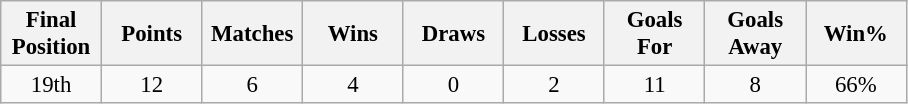<table class="wikitable" style="font-size: 95%; text-align: center;">
<tr>
<th width=60>Final Position</th>
<th width=60>Points</th>
<th width=60>Matches</th>
<th width=60>Wins</th>
<th width=60>Draws</th>
<th width=60>Losses</th>
<th width=60>Goals For</th>
<th width=60>Goals Away</th>
<th width=60>Win%</th>
</tr>
<tr>
<td>19th</td>
<td>12</td>
<td>6</td>
<td>4</td>
<td>0</td>
<td>2</td>
<td>11</td>
<td>8</td>
<td>66%</td>
</tr>
</table>
